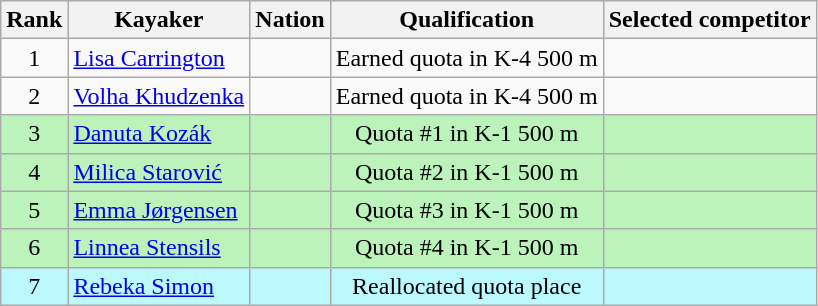<table class="wikitable" style="text-align:center">
<tr>
<th>Rank</th>
<th>Kayaker</th>
<th>Nation</th>
<th>Qualification</th>
<th>Selected competitor</th>
</tr>
<tr>
<td>1</td>
<td align="left"><a href='#'>Lisa Carrington</a></td>
<td align="left"></td>
<td>Earned quota in K-4 500 m</td>
<td></td>
</tr>
<tr>
<td>2</td>
<td align="left"><a href='#'>Volha Khudzenka</a></td>
<td align="left"></td>
<td>Earned quota in K-4 500 m</td>
<td></td>
</tr>
<tr bgcolor=bbf3bb>
<td>3</td>
<td align="left"><a href='#'>Danuta Kozák</a></td>
<td align="left"></td>
<td>Quota #1 in K-1 500 m</td>
<td></td>
</tr>
<tr bgcolor=bbf3bb>
<td>4</td>
<td align="left"><a href='#'>Milica Starović</a></td>
<td align="left"></td>
<td>Quota #2 in K-1 500 m</td>
<td></td>
</tr>
<tr bgcolor=bbf3bb>
<td>5</td>
<td align="left"><a href='#'>Emma Jørgensen</a></td>
<td align="left"></td>
<td>Quota #3 in K-1 500 m</td>
<td></td>
</tr>
<tr bgcolor=bbf3bb>
<td>6</td>
<td align="left"><a href='#'>Linnea Stensils</a></td>
<td align="left"></td>
<td>Quota #4 in K-1 500 m</td>
<td></td>
</tr>
<tr bgcolor=bbf9ff>
<td>7</td>
<td align="left"><a href='#'>Rebeka Simon</a></td>
<td align="left"></td>
<td>Reallocated quota place</td>
<td></td>
</tr>
</table>
